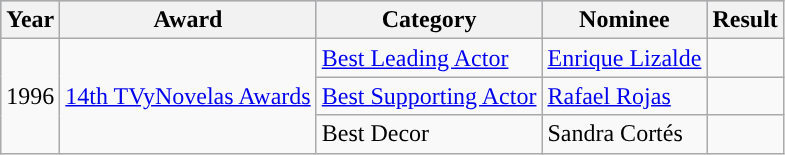<table class="wikitable">
<tr style="background:#b0c4de;">
<th>Year</th>
<th>Award</th>
<th>Category</th>
<th>Nominee</th>
<th>Result</th>
</tr>
<tr>
<td rowspan=3>1996</td>
<td rowspan=3><a href='#'>14th TVyNovelas Awards</a></td>
<td><a href='#'>Best Leading Actor</a></td>
<td><a href='#'>Enrique Lizalde</a></td>
<td></td>
</tr>
<tr>
<td><a href='#'>Best Supporting Actor</a></td>
<td><a href='#'>Rafael Rojas</a></td>
<td></td>
</tr>
<tr>
<td>Best Decor</td>
<td>Sandra Cortés</td>
<td></td>
</tr>
</table>
